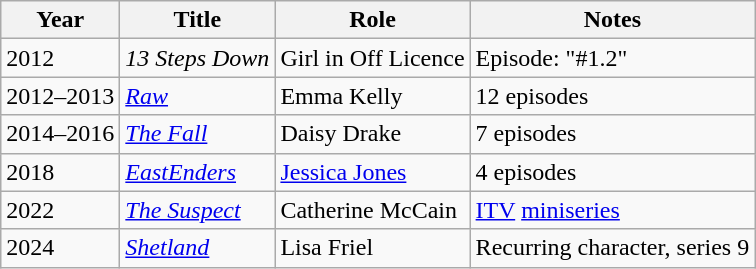<table class="wikitable sortable">
<tr>
<th>Year</th>
<th>Title</th>
<th>Role</th>
<th class="unsortable">Notes</th>
</tr>
<tr>
<td>2012</td>
<td><em>13 Steps Down</em></td>
<td>Girl in Off Licence</td>
<td>Episode: "#1.2"</td>
</tr>
<tr>
<td>2012–2013</td>
<td><em><a href='#'>Raw</a></em></td>
<td>Emma Kelly</td>
<td>12 episodes</td>
</tr>
<tr>
<td>2014–2016</td>
<td><em><a href='#'>The Fall</a></em></td>
<td>Daisy Drake</td>
<td>7 episodes</td>
</tr>
<tr>
<td>2018</td>
<td><em><a href='#'>EastEnders</a></em></td>
<td><a href='#'>Jessica Jones</a></td>
<td>4 episodes</td>
</tr>
<tr>
<td>2022</td>
<td><em><a href='#'>The Suspect</a></em></td>
<td>Catherine McCain</td>
<td><a href='#'>ITV</a> <a href='#'>miniseries</a></td>
</tr>
<tr>
<td>2024</td>
<td><em><a href='#'>Shetland</a></em></td>
<td>Lisa Friel</td>
<td>Recurring character, series 9</td>
</tr>
</table>
